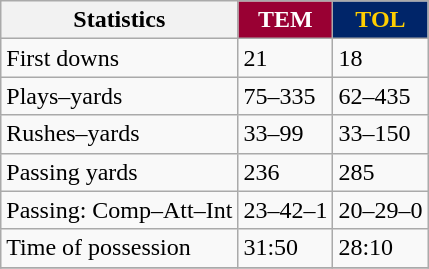<table class="wikitable">
<tr>
<th>Statistics</th>
<th style="background:#990033; color:#ffffff">TEM</th>
<th style="background:#002569; color:#ffce00">TOL</th>
</tr>
<tr>
<td>First downs</td>
<td>21</td>
<td>18</td>
</tr>
<tr>
<td>Plays–yards</td>
<td>75–335</td>
<td>62–435</td>
</tr>
<tr>
<td>Rushes–yards</td>
<td>33–99</td>
<td>33–150</td>
</tr>
<tr>
<td>Passing yards</td>
<td>236</td>
<td>285</td>
</tr>
<tr>
<td>Passing: Comp–Att–Int</td>
<td>23–42–1</td>
<td>20–29–0</td>
</tr>
<tr>
<td>Time of possession</td>
<td>31:50</td>
<td>28:10</td>
</tr>
<tr>
</tr>
</table>
